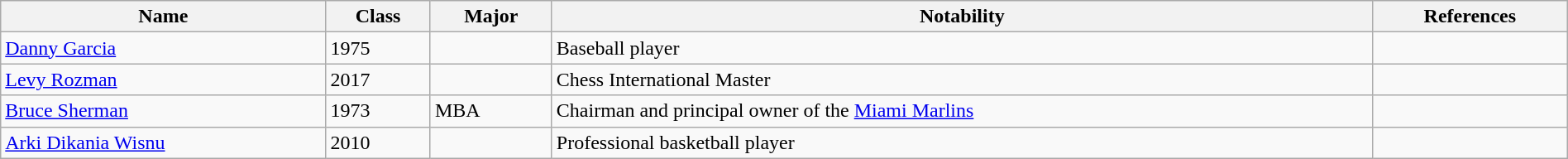<table class="wikitable sortable" style="width:100%;">
<tr>
<th>Name</th>
<th>Class</th>
<th>Major</th>
<th>Notability</th>
<th>References</th>
</tr>
<tr>
<td><a href='#'>Danny Garcia</a></td>
<td>1975</td>
<td></td>
<td>Baseball player</td>
<td></td>
</tr>
<tr>
<td><a href='#'>Levy Rozman</a></td>
<td>2017</td>
<td></td>
<td>Chess International Master</td>
<td></td>
</tr>
<tr>
<td><a href='#'>Bruce Sherman</a></td>
<td>1973</td>
<td>MBA</td>
<td>Chairman and principal owner of the <a href='#'>Miami Marlins</a></td>
<td></td>
</tr>
<tr>
<td><a href='#'>Arki Dikania Wisnu</a></td>
<td>2010</td>
<td></td>
<td>Professional basketball player</td>
<td></td>
</tr>
</table>
